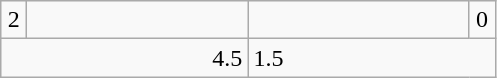<table class="wikitable">
<tr>
<td align="center" width="10">2</td>
<td align="center" width="140"></td>
<td align="center" width="140"></td>
<td align="center" width="10">0</td>
</tr>
<tr>
<td colspan="2" align="right">4.5</td>
<td colspan="2">1.5</td>
</tr>
</table>
